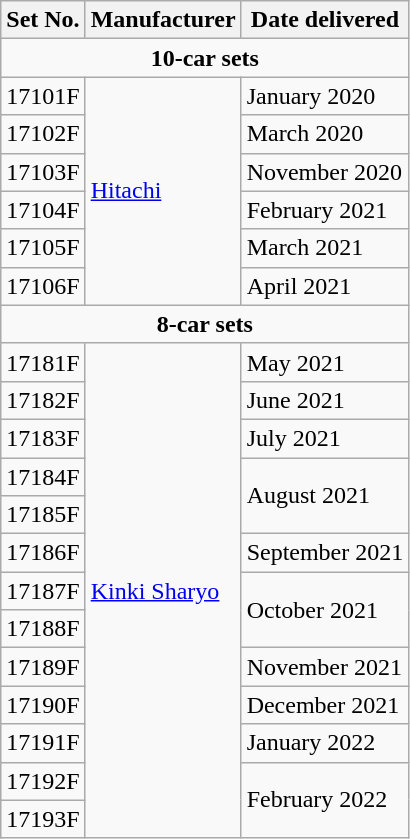<table class="wikitable mw-collapsible mw-collapsed">
<tr>
<th>Set No.</th>
<th>Manufacturer</th>
<th>Date delivered</th>
</tr>
<tr>
<td colspan="3" align="center"><strong>10-car sets</strong></td>
</tr>
<tr>
<td>17101F</td>
<td rowspan="6"><a href='#'>Hitachi</a></td>
<td>January 2020</td>
</tr>
<tr>
<td>17102F</td>
<td>March 2020</td>
</tr>
<tr>
<td>17103F</td>
<td>November 2020</td>
</tr>
<tr>
<td>17104F</td>
<td>February 2021</td>
</tr>
<tr>
<td>17105F</td>
<td>March 2021</td>
</tr>
<tr>
<td>17106F</td>
<td>April 2021</td>
</tr>
<tr>
<td colspan="3" align="center"><strong>8-car sets</strong></td>
</tr>
<tr>
<td>17181F</td>
<td rowspan="13"><a href='#'>Kinki Sharyo</a></td>
<td>May 2021</td>
</tr>
<tr>
<td>17182F</td>
<td>June 2021</td>
</tr>
<tr>
<td>17183F</td>
<td>July 2021</td>
</tr>
<tr>
<td>17184F</td>
<td rowspan="2">August 2021</td>
</tr>
<tr>
<td>17185F</td>
</tr>
<tr>
<td>17186F</td>
<td>September 2021</td>
</tr>
<tr>
<td>17187F</td>
<td rowspan="2">October 2021</td>
</tr>
<tr>
<td>17188F</td>
</tr>
<tr>
<td>17189F</td>
<td>November 2021</td>
</tr>
<tr>
<td>17190F</td>
<td>December 2021</td>
</tr>
<tr>
<td>17191F</td>
<td>January 2022</td>
</tr>
<tr>
<td>17192F</td>
<td rowspan="2">February 2022</td>
</tr>
<tr>
<td>17193F</td>
</tr>
</table>
